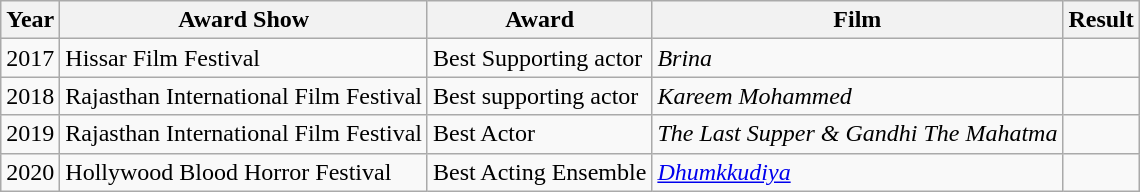<table class="wikitable sortable">
<tr>
<th>Year</th>
<th>Award Show</th>
<th>Award</th>
<th>Film</th>
<th>Result</th>
</tr>
<tr>
<td>2017</td>
<td>Hissar Film Festival</td>
<td>Best Supporting actor</td>
<td><em>Brina</em></td>
<td></td>
</tr>
<tr>
<td>2018</td>
<td>Rajasthan International Film Festival</td>
<td>Best supporting actor</td>
<td><em>Kareem Mohammed</em></td>
<td></td>
</tr>
<tr>
<td>2019</td>
<td>Rajasthan International Film Festival</td>
<td>Best Actor</td>
<td><em>The Last Supper & Gandhi The Mahatma</em></td>
<td></td>
</tr>
<tr>
<td>2020</td>
<td>Hollywood Blood Horror Festival</td>
<td>Best Acting Ensemble</td>
<td><em><a href='#'>Dhumkkudiya</a></em></td>
<td></td>
</tr>
</table>
